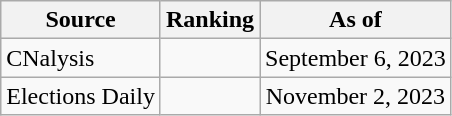<table class="wikitable" style="text-align:center">
<tr>
<th>Source</th>
<th>Ranking</th>
<th>As of</th>
</tr>
<tr>
<td align=left>CNalysis</td>
<td></td>
<td>September 6, 2023</td>
</tr>
<tr>
<td align=left>Elections Daily</td>
<td></td>
<td>November 2, 2023</td>
</tr>
</table>
